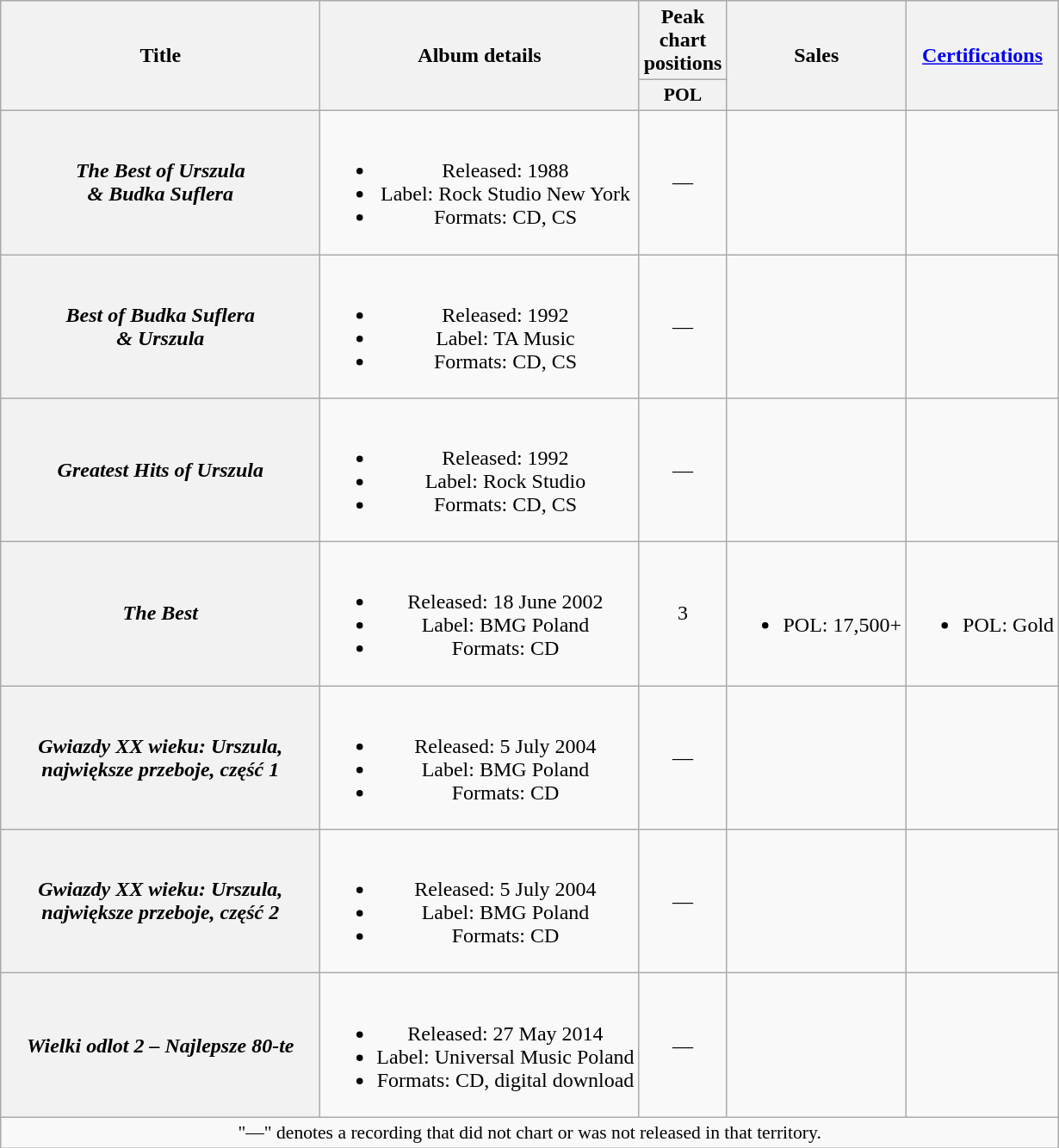<table class="wikitable plainrowheaders" style="text-align:center;">
<tr>
<th scope="col" rowspan="2" style="width:15em;">Title</th>
<th scope="col" rowspan="2">Album details</th>
<th scope="col">Peak chart positions</th>
<th scope="col" rowspan="2">Sales</th>
<th scope="col" rowspan="2"><a href='#'>Certifications</a></th>
</tr>
<tr>
<th scope="col" style="width:3em;font-size:90%;">POL<br></th>
</tr>
<tr>
<th scope="row"><em>The Best of Urszula<br>& Budka Suflera</em></th>
<td><br><ul><li>Released: 1988</li><li>Label: Rock Studio New York</li><li>Formats: CD, CS</li></ul></td>
<td>—</td>
<td></td>
<td></td>
</tr>
<tr>
<th scope="row"><em>Best of Budka Suflera<br>& Urszula</em></th>
<td><br><ul><li>Released: 1992</li><li>Label: TA Music</li><li>Formats: CD, CS</li></ul></td>
<td>—</td>
<td></td>
<td></td>
</tr>
<tr>
<th scope="row"><em>Greatest Hits of Urszula</em></th>
<td><br><ul><li>Released: 1992</li><li>Label: Rock Studio</li><li>Formats: CD, CS</li></ul></td>
<td>—</td>
<td></td>
<td></td>
</tr>
<tr>
<th scope="row"><em>The Best</em></th>
<td><br><ul><li>Released: 18 June 2002</li><li>Label: BMG Poland</li><li>Formats: CD</li></ul></td>
<td>3</td>
<td><br><ul><li>POL: 17,500+</li></ul></td>
<td><br><ul><li>POL: Gold</li></ul></td>
</tr>
<tr>
<th scope="row"><em>Gwiazdy XX wieku: Urszula,<br>największe przeboje, część 1</em></th>
<td><br><ul><li>Released: 5 July 2004</li><li>Label: BMG Poland</li><li>Formats: CD</li></ul></td>
<td>—</td>
<td></td>
<td></td>
</tr>
<tr>
<th scope="row"><em>Gwiazdy XX wieku: Urszula,<br>największe przeboje, część 2</em></th>
<td><br><ul><li>Released: 5 July 2004</li><li>Label: BMG Poland</li><li>Formats: CD</li></ul></td>
<td>—</td>
<td></td>
<td></td>
</tr>
<tr>
<th scope="row"><em>Wielki odlot 2 – Najlepsze 80-te</em></th>
<td><br><ul><li>Released: 27 May 2014</li><li>Label: Universal Music Poland</li><li>Formats: CD, digital download</li></ul></td>
<td>—</td>
<td></td>
<td></td>
</tr>
<tr>
<td colspan="20" style="font-size:90%">"—" denotes a recording that did not chart or was not released in that territory.</td>
</tr>
</table>
